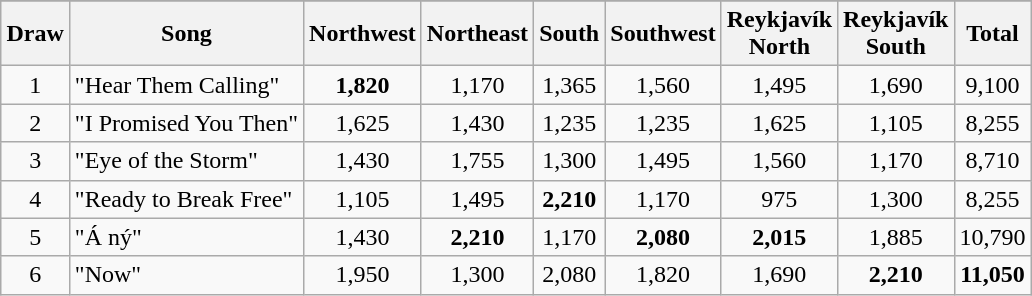<table class="wikitable collapsible" style="margin: 1em auto 1em auto; text-align:center;">
<tr>
</tr>
<tr>
<th>Draw</th>
<th>Song</th>
<th>Northwest</th>
<th>Northeast</th>
<th>South</th>
<th>Southwest</th>
<th>Reykjavík<br>North</th>
<th>Reykjavík<br>South</th>
<th>Total</th>
</tr>
<tr>
<td>1</td>
<td align="left">"Hear Them Calling"</td>
<td><strong>1,820</strong></td>
<td>1,170</td>
<td>1,365</td>
<td>1,560</td>
<td>1,495</td>
<td>1,690</td>
<td>9,100</td>
</tr>
<tr>
<td>2</td>
<td align="left">"I Promised You Then"</td>
<td>1,625</td>
<td>1,430</td>
<td>1,235</td>
<td>1,235</td>
<td>1,625</td>
<td>1,105</td>
<td>8,255</td>
</tr>
<tr>
<td>3</td>
<td align="left">"Eye of the Storm"</td>
<td>1,430</td>
<td>1,755</td>
<td>1,300</td>
<td>1,495</td>
<td>1,560</td>
<td>1,170</td>
<td>8,710</td>
</tr>
<tr>
<td>4</td>
<td align="left">"Ready to Break Free"</td>
<td>1,105</td>
<td>1,495</td>
<td><strong>2,210</strong></td>
<td>1,170</td>
<td>975</td>
<td>1,300</td>
<td>8,255</td>
</tr>
<tr>
<td>5</td>
<td align="left">"Á ný"</td>
<td>1,430</td>
<td><strong>2,210</strong></td>
<td>1,170</td>
<td><strong>2,080</strong></td>
<td><strong>2,015</strong></td>
<td>1,885</td>
<td>10,790</td>
</tr>
<tr>
<td>6</td>
<td align="left">"Now"</td>
<td>1,950</td>
<td>1,300</td>
<td>2,080</td>
<td>1,820</td>
<td>1,690</td>
<td><strong>2,210</strong></td>
<td><strong>11,050</strong></td>
</tr>
</table>
